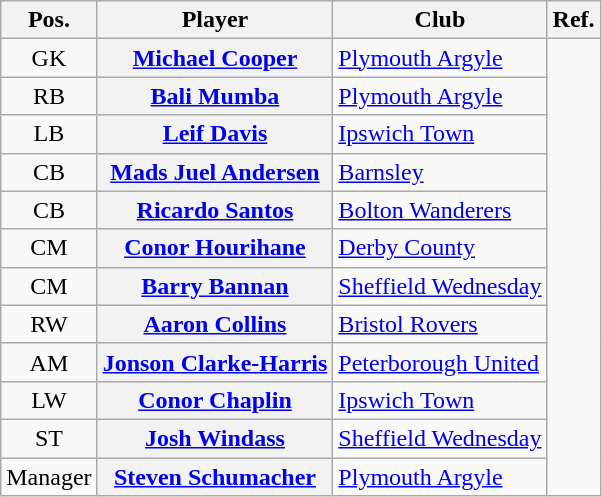<table class="wikitable plainrowheaders" style="text-align: left">
<tr>
<th scope="col">Pos.</th>
<th scope="col">Player</th>
<th scope="col">Club</th>
<th>Ref.</th>
</tr>
<tr>
<td style="text-align:center">GK</td>
<th scope="row"> <a href='#'>Michael Cooper</a></th>
<td><a href='#'>Plymouth Argyle</a></td>
<td rowspan="12"></td>
</tr>
<tr>
<td style="text-align:center">RB</td>
<th scope="row"> <a href='#'>Bali Mumba</a></th>
<td><a href='#'>Plymouth Argyle</a></td>
</tr>
<tr>
<td style="text-align:center">LB</td>
<th scope="row"> <a href='#'>Leif Davis</a></th>
<td><a href='#'>Ipswich Town</a></td>
</tr>
<tr>
<td style="text-align:center">CB</td>
<th scope="row"> <a href='#'>Mads Juel Andersen</a></th>
<td><a href='#'>Barnsley</a></td>
</tr>
<tr>
<td style="text-align:center">CB</td>
<th scope="row"> <a href='#'>Ricardo Santos</a></th>
<td><a href='#'>Bolton Wanderers</a></td>
</tr>
<tr>
<td style="text-align:center">CM</td>
<th scope="row"> <a href='#'>Conor Hourihane</a></th>
<td><a href='#'>Derby County</a></td>
</tr>
<tr>
<td style="text-align:center">CM</td>
<th scope="row"> <a href='#'>Barry Bannan</a></th>
<td><a href='#'>Sheffield Wednesday</a></td>
</tr>
<tr>
<td style="text-align:center">RW</td>
<th scope="row"> <a href='#'>Aaron Collins</a></th>
<td><a href='#'>Bristol Rovers</a></td>
</tr>
<tr>
<td style="text-align:center">AM</td>
<th scope="row"> <a href='#'>Jonson Clarke-Harris</a></th>
<td><a href='#'>Peterborough United</a></td>
</tr>
<tr>
<td style="text-align:center">LW</td>
<th scope="row"> <a href='#'>Conor Chaplin</a></th>
<td><a href='#'>Ipswich Town</a></td>
</tr>
<tr>
<td style="text-align:center">ST</td>
<th scope="row"> <a href='#'>Josh Windass</a></th>
<td><a href='#'>Sheffield Wednesday</a></td>
</tr>
<tr>
<td style="text-align:center">Manager</td>
<th scope="row"> <a href='#'>Steven Schumacher</a></th>
<td><a href='#'>Plymouth Argyle</a></td>
</tr>
</table>
